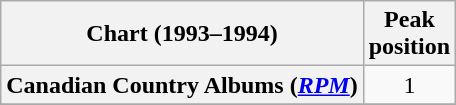<table class="wikitable sortable plainrowheaders" style="text-align:center">
<tr>
<th scope="col">Chart (1993–1994)</th>
<th scope="col">Peak<br>position</th>
</tr>
<tr>
<th scope="row">Canadian Country Albums (<em><a href='#'>RPM</a></em>)</th>
<td>1</td>
</tr>
<tr>
</tr>
<tr>
</tr>
<tr>
</tr>
</table>
